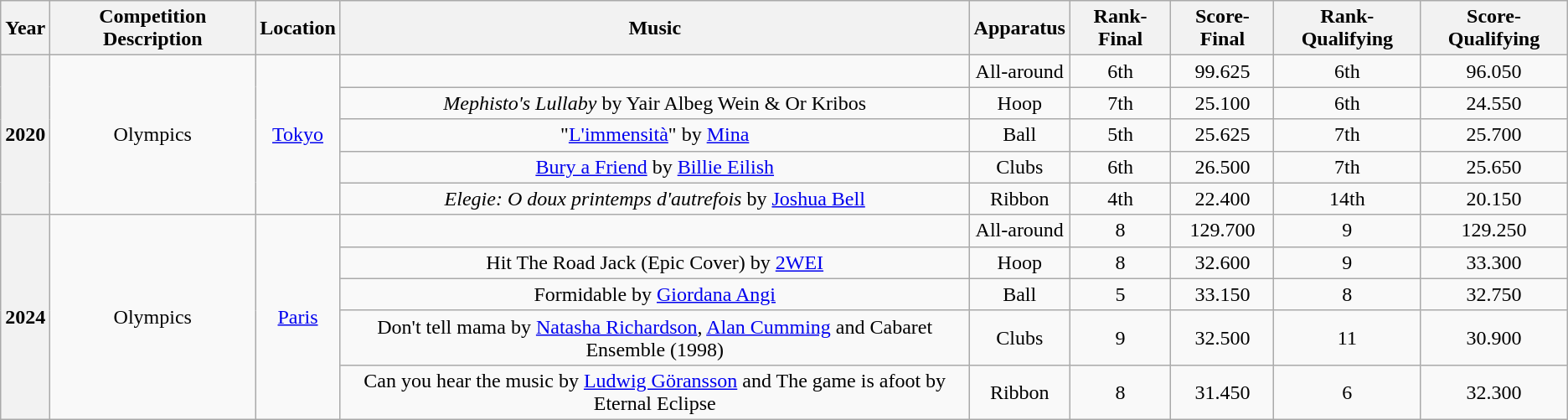<table class="wikitable" style="text-align:center">
<tr>
<th>Year</th>
<th>Competition Description</th>
<th>Location</th>
<th>Music</th>
<th>Apparatus</th>
<th>Rank-Final</th>
<th>Score-Final</th>
<th>Rank-Qualifying</th>
<th>Score-Qualifying</th>
</tr>
<tr>
<th rowspan="5">2020</th>
<td rowspan="5">Olympics</td>
<td rowspan="5"><a href='#'>Tokyo</a></td>
<td></td>
<td>All-around</td>
<td>6th</td>
<td>99.625</td>
<td>6th</td>
<td>96.050</td>
</tr>
<tr>
<td><em>Mephisto's Lullaby</em> by Yair Albeg Wein & Or Kribos</td>
<td>Hoop</td>
<td>7th</td>
<td>25.100</td>
<td>6th</td>
<td>24.550</td>
</tr>
<tr>
<td>"<a href='#'>L'immensità</a>" by <a href='#'>Mina</a></td>
<td>Ball</td>
<td>5th</td>
<td>25.625</td>
<td>7th</td>
<td>25.700</td>
</tr>
<tr>
<td><a href='#'>Bury a Friend</a> by <a href='#'>Billie Eilish</a></td>
<td>Clubs</td>
<td>6th</td>
<td>26.500</td>
<td>7th</td>
<td>25.650</td>
</tr>
<tr>
<td><em>Elegie: O doux printemps d'autrefois</em> by <a href='#'>Joshua Bell</a></td>
<td>Ribbon</td>
<td>4th</td>
<td>22.400</td>
<td>14th</td>
<td>20.150</td>
</tr>
<tr>
<th rowspan="5">2024</th>
<td rowspan="5">Olympics</td>
<td rowspan="5"><a href='#'>Paris</a></td>
<td></td>
<td>All-around</td>
<td>8</td>
<td>129.700</td>
<td>9</td>
<td>129.250</td>
</tr>
<tr>
<td>Hit The Road Jack (Epic Cover) by <a href='#'>2WEI</a></td>
<td>Hoop</td>
<td>8</td>
<td>32.600</td>
<td>9</td>
<td>33.300</td>
</tr>
<tr>
<td>Formidable by <a href='#'>Giordana Angi</a></td>
<td>Ball</td>
<td>5</td>
<td>33.150</td>
<td>8</td>
<td>32.750</td>
</tr>
<tr>
<td>Don't tell mama by <a href='#'>Natasha Richardson</a>, <a href='#'>Alan Cumming</a> and Cabaret Ensemble (1998)</td>
<td>Clubs</td>
<td>9</td>
<td>32.500</td>
<td>11</td>
<td>30.900</td>
</tr>
<tr>
<td>Can you hear the music by <a href='#'>Ludwig Göransson</a> and The game is afoot by Eternal Eclipse</td>
<td>Ribbon</td>
<td>8</td>
<td>31.450</td>
<td>6</td>
<td>32.300</td>
</tr>
</table>
